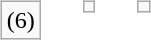<table>
<tr>
<td valign=top><br><table class="wikitable">
<tr>
<td valign=top><strong></strong> (6)</td>
</tr>
</table>
</td>
<td></td>
<td></td>
<td valign=top><br><table class="wikitable">
<tr>
<td valign=top></td>
</tr>
</table>
</td>
<td></td>
<td></td>
<td valign=top><br><table class="wikitable">
<tr>
<td valign=top></td>
</tr>
</table>
</td>
</tr>
</table>
